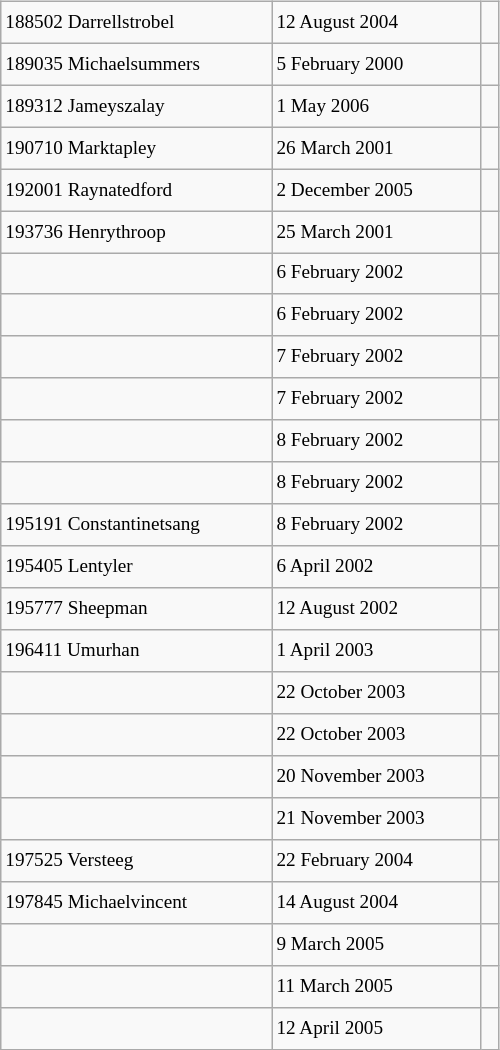<table class="wikitable" style="font-size: 80%; float: left; width: 26em; margin-right: 1em; height: 700px">
<tr>
<td>188502 Darrellstrobel</td>
<td>12 August 2004</td>
<td></td>
</tr>
<tr>
<td>189035 Michaelsummers</td>
<td>5 February 2000</td>
<td></td>
</tr>
<tr>
<td>189312 Jameyszalay</td>
<td>1 May 2006</td>
<td></td>
</tr>
<tr>
<td>190710 Marktapley</td>
<td>26 March 2001</td>
<td></td>
</tr>
<tr>
<td>192001 Raynatedford</td>
<td>2 December 2005</td>
<td></td>
</tr>
<tr>
<td>193736 Henrythroop</td>
<td>25 March 2001</td>
<td></td>
</tr>
<tr>
<td></td>
<td>6 February 2002</td>
<td></td>
</tr>
<tr>
<td></td>
<td>6 February 2002</td>
<td></td>
</tr>
<tr>
<td></td>
<td>7 February 2002</td>
<td></td>
</tr>
<tr>
<td></td>
<td>7 February 2002</td>
<td></td>
</tr>
<tr>
<td></td>
<td>8 February 2002</td>
<td></td>
</tr>
<tr>
<td></td>
<td>8 February 2002</td>
<td></td>
</tr>
<tr>
<td>195191 Constantinetsang</td>
<td>8 February 2002</td>
<td></td>
</tr>
<tr>
<td>195405 Lentyler</td>
<td>6 April 2002</td>
<td></td>
</tr>
<tr>
<td>195777 Sheepman</td>
<td>12 August 2002</td>
<td> </td>
</tr>
<tr>
<td>196411 Umurhan</td>
<td>1 April 2003</td>
<td></td>
</tr>
<tr>
<td></td>
<td>22 October 2003</td>
<td></td>
</tr>
<tr>
<td></td>
<td>22 October 2003</td>
<td></td>
</tr>
<tr>
<td></td>
<td>20 November 2003</td>
<td></td>
</tr>
<tr>
<td></td>
<td>21 November 2003</td>
<td></td>
</tr>
<tr>
<td>197525 Versteeg</td>
<td>22 February 2004</td>
<td></td>
</tr>
<tr>
<td>197845 Michaelvincent</td>
<td>14 August 2004</td>
<td></td>
</tr>
<tr>
<td></td>
<td>9 March 2005</td>
<td></td>
</tr>
<tr>
<td></td>
<td>11 March 2005</td>
<td></td>
</tr>
<tr>
<td></td>
<td>12 April 2005</td>
<td></td>
</tr>
</table>
